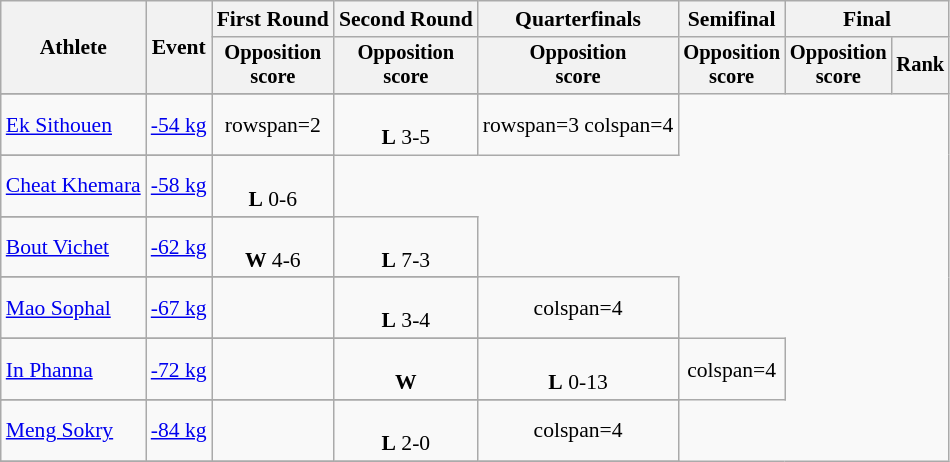<table class=wikitable style=font-size:90%;text-align:center>
<tr>
<th rowspan=2>Athlete</th>
<th rowspan=2>Event</th>
<th>First Round</th>
<th>Second Round</th>
<th>Quarterfinals</th>
<th>Semifinal</th>
<th colspan=2>Final</th>
</tr>
<tr style=font-size:95%>
<th>Opposition<br>score</th>
<th>Opposition<br>score</th>
<th>Opposition<br>score</th>
<th>Opposition<br>score</th>
<th>Opposition<br>score</th>
<th>Rank</th>
</tr>
<tr>
</tr>
<tr align=center>
<td align=left><a href='#'>Ek Sithouen</a></td>
<td><a href='#'>-54 kg</a></td>
<td>rowspan=2 </td>
<td align=center> <br> <strong>L</strong> 3-5</td>
<td>rowspan=3 colspan=4 </td>
</tr>
<tr>
</tr>
<tr align=center>
<td align=left><a href='#'>Cheat Khemara</a></td>
<td><a href='#'>-58 kg</a></td>
<td align=center> <br> <strong>L</strong> 0-6</td>
</tr>
<tr>
</tr>
<tr align=center>
<td align=left><a href='#'>Bout Vichet</a></td>
<td><a href='#'>-62 kg</a></td>
<td align=center> <br> <strong>W</strong> 4-6</td>
<td align=center> <br> <strong>L</strong> 7-3</td>
</tr>
<tr>
</tr>
<tr align=center>
<td align=left><a href='#'>Mao Sophal</a></td>
<td><a href='#'>-67 kg</a></td>
<td></td>
<td align=center> <br> <strong>L</strong> 3-4</td>
<td>colspan=4 </td>
</tr>
<tr>
</tr>
<tr align-center>
<td align=left><a href='#'>In Phanna</a></td>
<td><a href='#'>-72 kg</a></td>
<td></td>
<td align=center> <br> <strong>W</strong> </td>
<td align=center> <br> <strong>L</strong> 0-13</td>
<td>colspan=4 </td>
</tr>
<tr>
</tr>
<tr align-center>
<td align=left><a href='#'>Meng Sokry</a></td>
<td><a href='#'>-84 kg</a></td>
<td></td>
<td align=center> <br> <strong>L</strong> 2-0</td>
<td>colspan=4 </td>
</tr>
<tr>
</tr>
</table>
